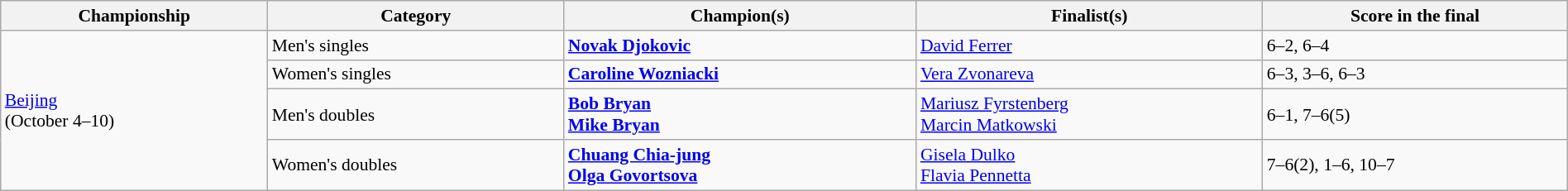<table class="wikitable" style="font-size:90%;" width=100%>
<tr>
<th>Championship</th>
<th>Category</th>
<th>Champion(s)</th>
<th>Finalist(s)</th>
<th>Score in the final</th>
</tr>
<tr>
<td rowspan="4"><a href='#'>Beijing</a><br>(October 4–10)</td>
<td>Men's singles</td>
<td> <strong><a href='#'>Novak Djokovic</a></strong></td>
<td> <a href='#'>David Ferrer</a></td>
<td>6–2, 6–4</td>
</tr>
<tr>
<td>Women's singles</td>
<td> <strong><a href='#'>Caroline Wozniacki</a></strong></td>
<td> <a href='#'>Vera Zvonareva</a></td>
<td>6–3, 3–6, 6–3</td>
</tr>
<tr>
<td>Men's doubles</td>
<td> <strong><a href='#'>Bob Bryan</a></strong> <br> <strong><a href='#'>Mike Bryan</a></strong></td>
<td> <a href='#'>Mariusz Fyrstenberg</a> <br> <a href='#'>Marcin Matkowski</a></td>
<td>6–1, 7–6(5)</td>
</tr>
<tr>
<td>Women's doubles</td>
<td> <strong><a href='#'>Chuang Chia-jung</a></strong> <br> <strong><a href='#'>Olga Govortsova</a></strong></td>
<td> <a href='#'>Gisela Dulko</a> <br> <a href='#'>Flavia Pennetta</a></td>
<td>7–6(2), 1–6, 10–7</td>
</tr>
</table>
